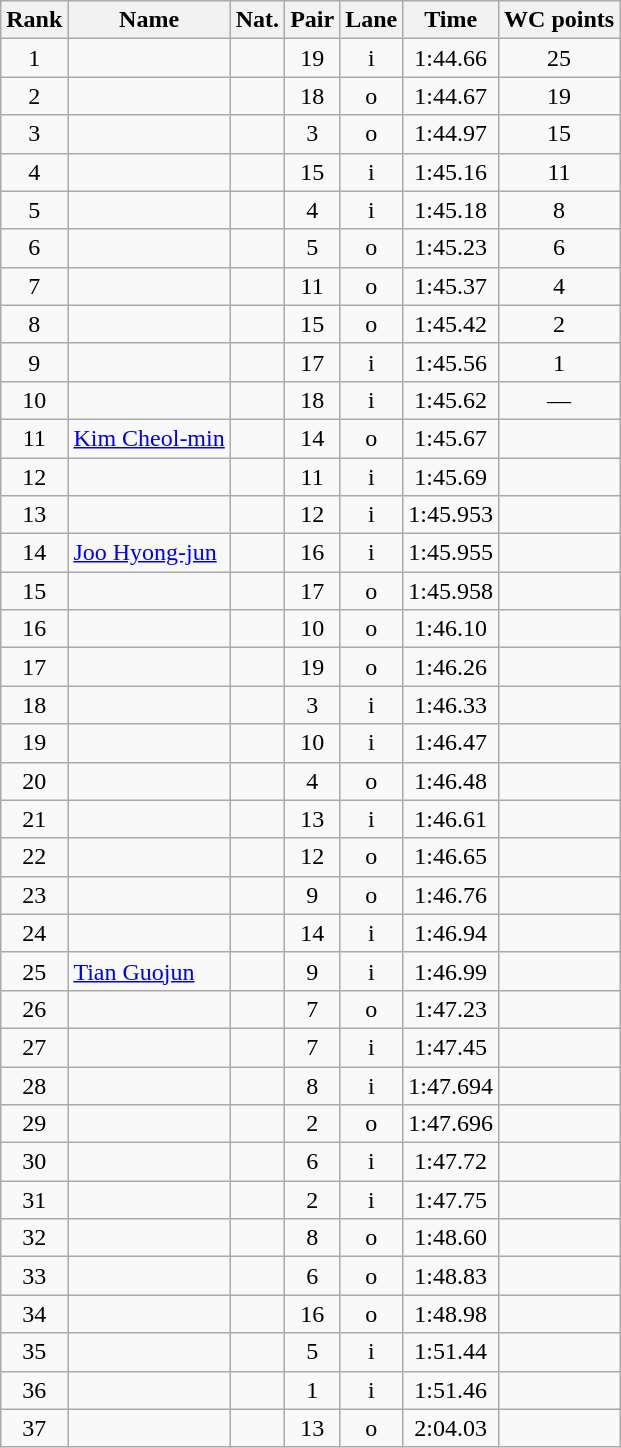<table class="wikitable sortable" style="text-align:center">
<tr>
<th>Rank</th>
<th>Name</th>
<th>Nat.</th>
<th>Pair</th>
<th>Lane</th>
<th>Time</th>
<th>WC points</th>
</tr>
<tr>
<td>1</td>
<td align=left></td>
<td></td>
<td>19</td>
<td>i</td>
<td>1:44.66</td>
<td>25</td>
</tr>
<tr>
<td>2</td>
<td align=left></td>
<td></td>
<td>18</td>
<td>o</td>
<td>1:44.67</td>
<td>19</td>
</tr>
<tr>
<td>3</td>
<td align=left></td>
<td></td>
<td>3</td>
<td>o</td>
<td>1:44.97</td>
<td>15</td>
</tr>
<tr>
<td>4</td>
<td align=left></td>
<td></td>
<td>15</td>
<td>i</td>
<td>1:45.16</td>
<td>11</td>
</tr>
<tr>
<td>5</td>
<td align=left></td>
<td></td>
<td>4</td>
<td>i</td>
<td>1:45.18</td>
<td>8</td>
</tr>
<tr>
<td>6</td>
<td align=left></td>
<td></td>
<td>5</td>
<td>o</td>
<td>1:45.23</td>
<td>6</td>
</tr>
<tr>
<td>7</td>
<td align=left></td>
<td></td>
<td>11</td>
<td>o</td>
<td>1:45.37</td>
<td>4</td>
</tr>
<tr>
<td>8</td>
<td align=left></td>
<td></td>
<td>15</td>
<td>o</td>
<td>1:45.42</td>
<td>2</td>
</tr>
<tr>
<td>9</td>
<td align=left></td>
<td></td>
<td>17</td>
<td>i</td>
<td>1:45.56</td>
<td>1</td>
</tr>
<tr>
<td>10</td>
<td align=left></td>
<td></td>
<td>18</td>
<td>i</td>
<td>1:45.62</td>
<td>—</td>
</tr>
<tr>
<td>11</td>
<td align=left><a href='#'>Kim Cheol-min</a></td>
<td></td>
<td>14</td>
<td>o</td>
<td>1:45.67</td>
<td></td>
</tr>
<tr>
<td>12</td>
<td align=left></td>
<td></td>
<td>11</td>
<td>i</td>
<td>1:45.69</td>
<td></td>
</tr>
<tr>
<td>13</td>
<td align=left></td>
<td></td>
<td>12</td>
<td>i</td>
<td>1:45.953</td>
<td></td>
</tr>
<tr>
<td>14</td>
<td align=left><a href='#'>Joo Hyong-jun</a></td>
<td></td>
<td>16</td>
<td>i</td>
<td>1:45.955</td>
<td></td>
</tr>
<tr>
<td>15</td>
<td align=left></td>
<td></td>
<td>17</td>
<td>o</td>
<td>1:45.958</td>
<td></td>
</tr>
<tr>
<td>16</td>
<td align=left></td>
<td></td>
<td>10</td>
<td>o</td>
<td>1:46.10</td>
<td></td>
</tr>
<tr>
<td>17</td>
<td align=left></td>
<td></td>
<td>19</td>
<td>o</td>
<td>1:46.26</td>
<td></td>
</tr>
<tr>
<td>18</td>
<td align=left></td>
<td></td>
<td>3</td>
<td>i</td>
<td>1:46.33</td>
<td></td>
</tr>
<tr>
<td>19</td>
<td align=left></td>
<td></td>
<td>10</td>
<td>i</td>
<td>1:46.47</td>
<td></td>
</tr>
<tr>
<td>20</td>
<td align=left></td>
<td></td>
<td>4</td>
<td>o</td>
<td>1:46.48</td>
<td></td>
</tr>
<tr>
<td>21</td>
<td align=left></td>
<td></td>
<td>13</td>
<td>i</td>
<td>1:46.61</td>
<td></td>
</tr>
<tr>
<td>22</td>
<td align=left></td>
<td></td>
<td>12</td>
<td>o</td>
<td>1:46.65</td>
<td></td>
</tr>
<tr>
<td>23</td>
<td align=left></td>
<td></td>
<td>9</td>
<td>o</td>
<td>1:46.76</td>
<td></td>
</tr>
<tr>
<td>24</td>
<td align=left></td>
<td></td>
<td>14</td>
<td>i</td>
<td>1:46.94</td>
<td></td>
</tr>
<tr>
<td>25</td>
<td align=left><a href='#'>Tian Guojun</a></td>
<td></td>
<td>9</td>
<td>i</td>
<td>1:46.99</td>
<td></td>
</tr>
<tr>
<td>26</td>
<td align=left></td>
<td></td>
<td>7</td>
<td>o</td>
<td>1:47.23</td>
<td></td>
</tr>
<tr>
<td>27</td>
<td align=left></td>
<td></td>
<td>7</td>
<td>i</td>
<td>1:47.45</td>
<td></td>
</tr>
<tr>
<td>28</td>
<td align=left></td>
<td></td>
<td>8</td>
<td>i</td>
<td>1:47.694</td>
<td></td>
</tr>
<tr>
<td>29</td>
<td align=left></td>
<td></td>
<td>2</td>
<td>o</td>
<td>1:47.696</td>
<td></td>
</tr>
<tr>
<td>30</td>
<td align=left></td>
<td></td>
<td>6</td>
<td>i</td>
<td>1:47.72</td>
<td></td>
</tr>
<tr>
<td>31</td>
<td align=left></td>
<td></td>
<td>2</td>
<td>i</td>
<td>1:47.75</td>
<td></td>
</tr>
<tr>
<td>32</td>
<td align=left></td>
<td></td>
<td>8</td>
<td>o</td>
<td>1:48.60</td>
<td></td>
</tr>
<tr>
<td>33</td>
<td align=left></td>
<td></td>
<td>6</td>
<td>o</td>
<td>1:48.83</td>
<td></td>
</tr>
<tr>
<td>34</td>
<td align=left></td>
<td></td>
<td>16</td>
<td>o</td>
<td>1:48.98</td>
<td></td>
</tr>
<tr>
<td>35</td>
<td align=left></td>
<td></td>
<td>5</td>
<td>i</td>
<td>1:51.44</td>
<td></td>
</tr>
<tr>
<td>36</td>
<td align=left></td>
<td></td>
<td>1</td>
<td>i</td>
<td>1:51.46</td>
<td></td>
</tr>
<tr>
<td>37</td>
<td align=left></td>
<td></td>
<td>13</td>
<td>o</td>
<td>2:04.03</td>
<td></td>
</tr>
</table>
